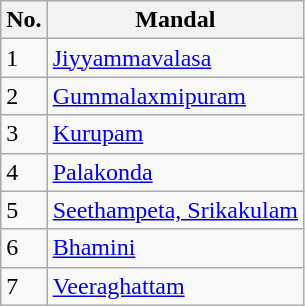<table class="wikitable">
<tr>
<th>No.</th>
<th>Mandal</th>
</tr>
<tr>
<td>1</td>
<td><a href='#'>Jiyyammavalasa</a></td>
</tr>
<tr>
<td>2</td>
<td><a href='#'>Gummalaxmipuram</a></td>
</tr>
<tr>
<td>3</td>
<td><a href='#'>Kurupam</a></td>
</tr>
<tr>
<td>4</td>
<td><a href='#'>Palakonda</a></td>
</tr>
<tr>
<td>5</td>
<td><a href='#'>Seethampeta, Srikakulam</a></td>
</tr>
<tr>
<td>6</td>
<td><a href='#'>Bhamini</a></td>
</tr>
<tr>
<td>7</td>
<td><a href='#'>Veeraghattam</a></td>
</tr>
</table>
